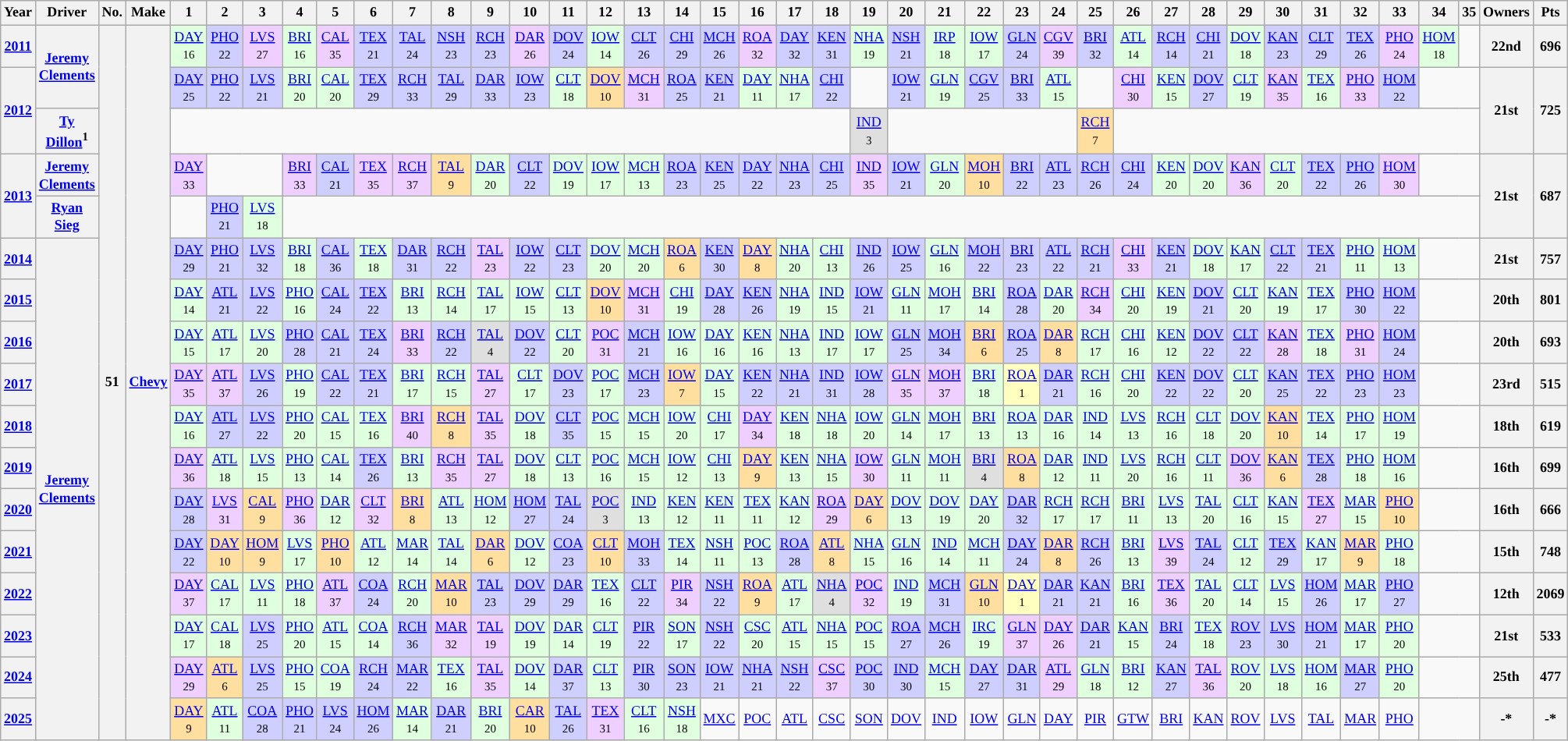<table class="wikitable" style="text-align:center; font-size:75%">
<tr>
<th>Year</th>
<th>Driver</th>
<th>No.</th>
<th>Make</th>
<th>1</th>
<th>2</th>
<th>3</th>
<th>4</th>
<th>5</th>
<th>6</th>
<th>7</th>
<th>8</th>
<th>9</th>
<th>10</th>
<th>11</th>
<th>12</th>
<th>13</th>
<th>14</th>
<th>15</th>
<th>16</th>
<th>17</th>
<th>18</th>
<th>19</th>
<th>20</th>
<th>21</th>
<th>22</th>
<th>23</th>
<th>24</th>
<th>25</th>
<th>26</th>
<th>27</th>
<th>28</th>
<th>29</th>
<th>30</th>
<th>31</th>
<th>32</th>
<th>33</th>
<th>34</th>
<th>35</th>
<th>Owners</th>
<th>Pts</th>
</tr>
<tr>
<th><a href='#'>2011</a></th>
<th rowspan=2><a href='#'>Jeremy Clements</a></th>
<th rowspan="17">51</th>
<th rowspan="17"><a href='#'>Chevy</a></th>
<td style="background:#DFFFDF;"><a href='#'>DAY</a><br><small>16</small></td>
<td style="background:#CFCFFF;"><a href='#'>PHO</a><br><small>22</small></td>
<td style="background:#EFCFFF;"><a href='#'>LVS</a><br><small>27</small></td>
<td style="background:#DFFFDF;"><a href='#'>BRI</a><br><small>16</small></td>
<td style="background:#EFCFFF;"><a href='#'>CAL</a><br><small>35</small></td>
<td style="background:#CFCFFF;"><a href='#'>TEX</a><br><small>21</small></td>
<td style="background:#CFCFFF;"><a href='#'>TAL</a><br><small>24</small></td>
<td style="background:#CFCFFF;"><a href='#'>NSH</a><br><small>23</small></td>
<td style="background:#CFCFFF;"><a href='#'>RCH</a><br><small>23</small></td>
<td style="background:#EFCFFF;"><a href='#'>DAR</a><br><small>26</small></td>
<td style="background:#CFCFFF;"><a href='#'>DOV</a><br><small>24</small></td>
<td style="background:#DFFFDF;"><a href='#'>IOW</a><br><small>14</small></td>
<td style="background:#CFCFFF;"><a href='#'>CLT</a><br><small>26</small></td>
<td style="background:#CFCFFF;"><a href='#'>CHI</a><br><small>29</small></td>
<td style="background:#CFCFFF;"><a href='#'>MCH</a><br><small>26</small></td>
<td style="background:#EFCFFF;"><a href='#'>ROA</a><br><small>32</small></td>
<td style="background:#CFCFFF;"><a href='#'>DAY</a><br><small>32</small></td>
<td style="background:#CFCFFF;"><a href='#'>KEN</a><br><small>31</small></td>
<td style="background:#DFFFDF;"><a href='#'>NHA</a><br><small>19</small></td>
<td style="background:#CFCFFF;"><a href='#'>NSH</a><br><small>21</small></td>
<td style="background:#DFFFDF;"><a href='#'>IRP</a><br><small>18</small></td>
<td style="background:#DFFFDF;"><a href='#'>IOW</a><br><small>17</small></td>
<td style="background:#CFCFFF;"><a href='#'>GLN</a><br><small>24</small></td>
<td style="background:#EFCFFF;"><a href='#'>CGV</a><br><small>39</small></td>
<td style="background:#CFCFFF;"><a href='#'>BRI</a><br><small>32</small></td>
<td style="background:#DFFFDF;"><a href='#'>ATL</a><br><small>14</small></td>
<td style="background:#CFCFFF;"><a href='#'>RCH</a><br><small>14</small></td>
<td style="background:#CFCFFF;"><a href='#'>CHI</a><br><small>21</small></td>
<td style="background:#DFFFDF;"><a href='#'>DOV</a><br><small>18</small></td>
<td style="background:#CFCFFF;"><a href='#'>KAN</a><br><small>23</small></td>
<td style="background:#CFCFFF;"><a href='#'>CLT</a><br><small>29</small></td>
<td style="background:#CFCFFF;"><a href='#'>TEX</a><br><small>26</small></td>
<td style="background:#EFCFFF;"><a href='#'>PHO</a><br><small>24</small></td>
<td style="background:#DFFFDF;"><a href='#'>HOM</a><br><small>18</small></td>
<td></td>
<th>22nd</th>
<th>696</th>
</tr>
<tr>
<th rowspan=2><a href='#'>2012</a></th>
<td style="background:#CFCFFF;"><a href='#'>DAY</a><br><small>25</small></td>
<td style="background:#CFCFFF;"><a href='#'>PHO</a><br><small>22</small></td>
<td style="background:#CFCFFF;"><a href='#'>LVS</a><br><small>21</small></td>
<td style="background:#DFFFDF;"><a href='#'>BRI</a><br><small>20</small></td>
<td style="background:#DFFFDF;"><a href='#'>CAL</a><br><small>20</small></td>
<td style="background:#CFCFFF;"><a href='#'>TEX</a><br><small>29</small></td>
<td style="background:#CFCFFF;"><a href='#'>RCH</a><br><small>33</small></td>
<td style="background:#CFCFFF;"><a href='#'>TAL</a><br><small>29</small></td>
<td style="background:#CFCFFF;"><a href='#'>DAR</a><br><small>33</small></td>
<td style="background:#CFCFFF;"><a href='#'>IOW</a><br><small>23</small></td>
<td style="background:#DFFFDF;"><a href='#'>CLT</a><br><small>18</small></td>
<td style="background:#FFDF9F;"><a href='#'>DOV</a><br><small>10</small></td>
<td style="background:#EFCFFF;"><a href='#'>MCH</a><br><small>31</small></td>
<td style="background:#CFCFFF;"><a href='#'>ROA</a><br><small>25</small></td>
<td style="background:#CFCFFF;"><a href='#'>KEN</a><br><small>21</small></td>
<td style="background:#DFFFDF;"><a href='#'>DAY</a><br><small>11</small></td>
<td style="background:#DFFFDF;"><a href='#'>NHA</a><br><small>17</small></td>
<td style="background:#CFCFFF;"><a href='#'>CHI</a><br><small>22</small></td>
<td></td>
<td style="background:#CFCFFF;"><a href='#'>IOW</a><br><small>21</small></td>
<td style="background:#DFFFDF;"><a href='#'>GLN</a><br><small>19</small></td>
<td style="background:#CFCFFF;"><a href='#'>CGV</a><br><small>25</small></td>
<td style="background:#CFCFFF;"><a href='#'>BRI</a><br><small>33</small></td>
<td style="background:#DFFFDF;"><a href='#'>ATL</a><br><small>15</small></td>
<td></td>
<td style="background:#EFCFFF;"><a href='#'>CHI</a><br><small>30</small></td>
<td style="background:#DFFFDF;"><a href='#'>KEN</a><br><small>15</small></td>
<td style="background:#CFCFFF;"><a href='#'>DOV</a><br><small>27</small></td>
<td style="background:#DFFFDF;"><a href='#'>CLT</a><br><small>19</small></td>
<td style="background:#EFCFFF;"><a href='#'>KAN</a><br><small>35</small></td>
<td style="background:#DFFFDF;"><a href='#'>TEX</a><br><small>16</small></td>
<td style="background:#EFCFFF;"><a href='#'>PHO</a><br><small>33</small></td>
<td style="background:#CFCFFF;"><a href='#'>HOM</a><br><small>22</small></td>
<td colspan=2></td>
<th rowspan=2>21st</th>
<th rowspan=2>725</th>
</tr>
<tr>
<th><a href='#'>Ty Dillon</a><sup>1</sup></th>
<td colspan=18></td>
<td style="background:#DFDFDF;"><a href='#'>IND</a><br><small>3</small></td>
<td colspan=5></td>
<td style="background:#FFDF9F;"><a href='#'>RCH</a><br><small>7</small></td>
<td colspan=10></td>
</tr>
<tr>
<th rowspan=2><a href='#'>2013</a></th>
<th><a href='#'>Jeremy Clements</a></th>
<td style="background:#EFCFFF;"><a href='#'>DAY</a><br><small>33</small></td>
<td colspan=2></td>
<td style="background:#EFCFFF;"><a href='#'>BRI</a><br><small>33</small></td>
<td style="background:#CFCFFF;"><a href='#'>CAL</a><br><small>21</small></td>
<td style="background:#EFCFFF;"><a href='#'>TEX</a><br><small>35</small></td>
<td style="background:#EFCFFF;"><a href='#'>RCH</a><br><small>37</small></td>
<td style="background:#FFDF9F;"><a href='#'>TAL</a><br><small>9</small></td>
<td style="background:#DFFFDF;"><a href='#'>DAR</a><br><small>20</small></td>
<td style="background:#CFCFFF;"><a href='#'>CLT</a><br><small>22</small></td>
<td style="background:#DFFFDF;"><a href='#'>DOV</a><br><small>19</small></td>
<td style="background:#DFFFDF;"><a href='#'>IOW</a><br><small>17</small></td>
<td style="background:#DFFFDF;"><a href='#'>MCH</a><br><small>13</small></td>
<td style="background:#CFCFFF;"><a href='#'>ROA</a><br><small>23</small></td>
<td style="background:#CFCFFF;"><a href='#'>KEN</a><br><small>25</small></td>
<td style="background:#CFCFFF;"><a href='#'>DAY</a><br><small>22</small></td>
<td style="background:#CFCFFF;"><a href='#'>NHA</a><br><small>23</small></td>
<td style="background:#CFCFFF;"><a href='#'>CHI</a><br><small>25</small></td>
<td style="background:#EFCFFF;"><a href='#'>IND</a><br><small>35</small></td>
<td style="background:#CFCFFF;"><a href='#'>IOW</a><br><small>21</small></td>
<td style="background:#DFFFDF;"><a href='#'>GLN</a><br><small>20</small></td>
<td style="background:#FFDF9F;"><a href='#'>MOH</a><br><small>10</small></td>
<td style="background:#CFCFFF;"><a href='#'>BRI</a><br><small>22</small></td>
<td style="background:#CFCFFF;"><a href='#'>ATL</a><br><small>23</small></td>
<td style="background:#CFCFFF;"><a href='#'>RCH</a><br><small>26</small></td>
<td style="background:#CFCFFF;"><a href='#'>CHI</a><br><small>24</small></td>
<td style="background:#DFFFDF;"><a href='#'>KEN</a><br><small>20</small></td>
<td style="background:#DFFFDF;"><a href='#'>DOV</a><br><small>20</small></td>
<td style="background:#EFCFFF;"><a href='#'>KAN</a><br><small>36</small></td>
<td style="background:#DFFFDF;"><a href='#'>CLT</a><br><small>20</small></td>
<td style="background:#CFCFFF;"><a href='#'>TEX</a><br><small>22</small></td>
<td style="background:#CFCFFF;"><a href='#'>PHO</a><br><small>26</small></td>
<td style="background:#EFCFFF;"><a href='#'>HOM</a><br><small>30</small></td>
<td colspan=2></td>
<th rowspan=2>21st</th>
<th rowspan=2>687</th>
</tr>
<tr>
<th><a href='#'>Ryan Sieg</a></th>
<td></td>
<td style="background:#CFCFFF;"><a href='#'>PHO</a><br><small>21</small></td>
<td style="background:#DFFFDF;"><a href='#'>LVS</a><br><small>18</small></td>
<td colspan=32></td>
</tr>
<tr>
<th><a href='#'>2014</a></th>
<th rowspan="12"><a href='#'>Jeremy Clements</a></th>
<td style="background:#CFCFFF;"><a href='#'>DAY</a><br><small>29</small></td>
<td style="background:#CFCFFF;"><a href='#'>PHO</a><br><small>21</small></td>
<td style="background:#CFCFFF;"><a href='#'>LVS</a><br><small>32</small></td>
<td style="background:#DFFFDF;"><a href='#'>BRI</a><br><small>18</small></td>
<td style="background:#CFCFFF;"><a href='#'>CAL</a><br><small>36</small></td>
<td style="background:#DFFFDF;"><a href='#'>TEX</a><br><small>18</small></td>
<td style="background:#CFCFFF;"><a href='#'>DAR</a><br><small>31</small></td>
<td style="background:#CFCFFF;"><a href='#'>RCH</a><br><small>22</small></td>
<td style="background:#EFCFFF;"><a href='#'>TAL</a><br><small>23</small></td>
<td style="background:#CFCFFF;"><a href='#'>IOW</a><br><small>22</small></td>
<td style="background:#CFCFFF;"><a href='#'>CLT</a><br><small>23</small></td>
<td style="background:#DFFFDF;"><a href='#'>DOV</a><br><small>20</small></td>
<td style="background:#DFFFDF;"><a href='#'>MCH</a><br><small>20</small></td>
<td style="background:#FFDF9F;"><a href='#'>ROA</a><br><small>6</small></td>
<td style="background:#CFCFFF;"><a href='#'>KEN</a><br><small>30</small></td>
<td style="background:#FFDF9F;"><a href='#'>DAY</a><br><small>8</small></td>
<td style="background:#DFFFDF;"><a href='#'>NHA</a><br><small>20</small></td>
<td style="background:#DFFFDF;"><a href='#'>CHI</a><br><small>13</small></td>
<td style="background:#CFCFFF;"><a href='#'>IND</a><br><small>26</small></td>
<td style="background:#CFCFFF;"><a href='#'>IOW</a><br><small>25</small></td>
<td style="background:#DFFFDF;"><a href='#'>GLN</a><br><small>16</small></td>
<td style="background:#CFCFFF;"><a href='#'>MOH</a><br><small>22</small></td>
<td style="background:#CFCFFF;"><a href='#'>BRI</a><br><small>23</small></td>
<td style="background:#CFCFFF;"><a href='#'>ATL</a><br><small>22</small></td>
<td style="background:#CFCFFF;"><a href='#'>RCH</a><br><small>21</small></td>
<td style="background:#EFCFFF;"><a href='#'>CHI</a><br><small>33</small></td>
<td style="background:#CFCFFF;"><a href='#'>KEN</a><br><small>21</small></td>
<td style="background:#DFFFDF;"><a href='#'>DOV</a><br><small>18</small></td>
<td style="background:#DFFFDF;"><a href='#'>KAN</a><br><small>17</small></td>
<td style="background:#CFCFFF;"><a href='#'>CLT</a><br><small>22</small></td>
<td style="background:#CFCFFF;"><a href='#'>TEX</a><br><small>21</small></td>
<td style="background:#DFFFDF;"><a href='#'>PHO</a><br><small>11</small></td>
<td style="background:#DFFFDF;"><a href='#'>HOM</a><br><small>13</small></td>
<td colspan=2></td>
<th>21st</th>
<th>757</th>
</tr>
<tr>
<th><a href='#'>2015</a></th>
<td style="background:#DFFFDF;"><a href='#'>DAY</a><br><small>14</small></td>
<td style="background:#CFCFFF;"><a href='#'>ATL</a><br><small>21</small></td>
<td style="background:#CFCFFF;"><a href='#'>LVS</a><br><small>22</small></td>
<td style="background:#DFFFDF;"><a href='#'>PHO</a><br><small>16</small></td>
<td style="background:#CFCFFF;"><a href='#'>CAL</a><br><small>24</small></td>
<td style="background:#CFCFFF;"><a href='#'>TEX</a><br><small>22</small></td>
<td style="background:#DFFFDF;"><a href='#'>BRI</a><br><small>13</small></td>
<td style="background:#DFFFDF;"><a href='#'>RCH</a><br><small>14</small></td>
<td style="background:#DFFFDF;"><a href='#'>TAL</a><br><small>17</small></td>
<td style="background:#DFFFDF;"><a href='#'>IOW</a><br><small>15</small></td>
<td style="background:#DFFFDF;"><a href='#'>CLT</a><br><small>13</small></td>
<td style="background:#FFDF9F;"><a href='#'>DOV</a><br><small>10</small></td>
<td style="background:#EFCFFF;"><a href='#'>MCH</a><br><small>31</small></td>
<td style="background:#DFFFDF;"><a href='#'>CHI</a><br><small>19</small></td>
<td style="background:#CFCFFF;"><a href='#'>DAY</a><br><small>28</small></td>
<td style="background:#CFCFFF;"><a href='#'>KEN</a><br><small>26</small></td>
<td style="background:#DFFFDF;"><a href='#'>NHA</a><br><small>19</small></td>
<td style="background:#DFFFDF;"><a href='#'>IND</a><br><small>15</small></td>
<td style="background:#CFCFFF;"><a href='#'>IOW</a><br><small>21</small></td>
<td style="background:#DFFFDF;"><a href='#'>GLN</a><br><small>11</small></td>
<td style="background:#DFFFDF;"><a href='#'>MOH</a><br><small>17</small></td>
<td style="background:#DFFFDF;"><a href='#'>BRI</a><br><small>14</small></td>
<td style="background:#CFCFFF;"><a href='#'>ROA</a><br><small>28</small></td>
<td style="background:#DFFFDF;"><a href='#'>DAR</a><br><small>20</small></td>
<td style="background:#EFCFFF;"><a href='#'>RCH</a><br><small>34</small></td>
<td style="background:#DFFFDF;"><a href='#'>CHI</a><br><small>20</small></td>
<td style="background:#DFFFDF;"><a href='#'>KEN</a><br><small>19</small></td>
<td style="background:#CFCFFF;"><a href='#'>DOV</a><br><small>21</small></td>
<td style="background:#DFFFDF;"><a href='#'>CLT</a><br><small>20</small></td>
<td style="background:#DFFFDF;"><a href='#'>KAN</a><br><small>19</small></td>
<td style="background:#DFFFDF;"><a href='#'>TEX</a><br><small>17</small></td>
<td style="background:#CFCFFF;"><a href='#'>PHO</a><br><small>30</small></td>
<td style="background:#CFCFFF;"><a href='#'>HOM</a><br><small>22</small></td>
<td colspan=2></td>
<th>20th</th>
<th>801</th>
</tr>
<tr>
<th><a href='#'>2016</a></th>
<td style="background:#DFFFDF;"><a href='#'>DAY</a><br><small>15</small></td>
<td style="background:#DFFFDF;"><a href='#'>ATL</a><br><small>17</small></td>
<td style="background:#DFFFDF;"><a href='#'>LVS</a><br><small>20</small></td>
<td style="background:#CFCFFF;"><a href='#'>PHO</a><br><small>28</small></td>
<td style="background:#CFCFFF;"><a href='#'>CAL</a><br><small>21</small></td>
<td style="background:#CFCFFF;"><a href='#'>TEX</a><br><small>24</small></td>
<td style="background:#EFCFFF;"><a href='#'>BRI</a><br><small>33</small></td>
<td style="background:#CFCFFF;"><a href='#'>RCH</a><br><small>22</small></td>
<td style="background:#DFDFDF;"><a href='#'>TAL</a><br><small>4</small></td>
<td style="background:#CFCFFF;"><a href='#'>DOV</a><br><small>22</small></td>
<td style="background:#DFFFDF;"><a href='#'>CLT</a><br><small>20</small></td>
<td style="background:#EFCFFF;"><a href='#'>POC</a><br><small>31</small></td>
<td style="background:#CFCFFF;"><a href='#'>MCH</a><br><small>21</small></td>
<td style="background:#DFFFDF;"><a href='#'>IOW</a><br><small>16</small></td>
<td style="background:#DFFFDF;"><a href='#'>DAY</a><br><small>16</small></td>
<td style="background:#DFFFDF;"><a href='#'>KEN</a><br><small>16</small></td>
<td style="background:#DFFFDF;"><a href='#'>NHA</a><br><small>13</small></td>
<td style="background:#DFFFDF;"><a href='#'>IND</a><br><small>17</small></td>
<td style="background:#DFFFDF;"><a href='#'>IOW</a><br><small>17</small></td>
<td style="background:#CFCFFF;"><a href='#'>GLN</a><br><small>25</small></td>
<td style="background:#CFCFFF;"><a href='#'>MOH</a><br><small>34</small></td>
<td style="background:#FFDF9F;"><a href='#'>BRI</a><br><small>6</small></td>
<td style="background:#CFCFFF;"><a href='#'>ROA</a><br><small>25</small></td>
<td style="background:#FFDF9F;"><a href='#'>DAR</a><br><small>8</small></td>
<td style="background:#DFFFDF;"><a href='#'>RCH</a><br><small>17</small></td>
<td style="background:#DFFFDF;"><a href='#'>CHI</a><br><small>16</small></td>
<td style="background:#DFFFDF;"><a href='#'>KEN</a><br><small>12</small></td>
<td style="background:#CFCFFF;"><a href='#'>DOV</a><br><small>22</small></td>
<td style="background:#CFCFFF;"><a href='#'>CLT</a><br><small>22</small></td>
<td style="background:#EFCFFF;"><a href='#'>KAN</a><br><small>28</small></td>
<td style="background:#DFFFDF;"><a href='#'>TEX</a><br><small>18</small></td>
<td style="background:#EFCFFF;"><a href='#'>PHO</a><br><small>31</small></td>
<td style="background:#CFCFFF;"><a href='#'>HOM</a><br><small>24</small></td>
<td colspan=2></td>
<th>20th</th>
<th>693</th>
</tr>
<tr>
<th><a href='#'>2017</a></th>
<td style="background:#EFCFFF;"><a href='#'>DAY</a><br><small>35</small></td>
<td style="background:#EFCFFF;"><a href='#'>ATL</a><br><small>37</small></td>
<td style="background:#CFCFFF;"><a href='#'>LVS</a><br><small>26</small></td>
<td style="background:#DFFFDF;"><a href='#'>PHO</a><br><small>19</small></td>
<td style="background:#CFCFFF;"><a href='#'>CAL</a><br><small>22</small></td>
<td style="background:#CFCFFF;"><a href='#'>TEX</a><br><small>21</small></td>
<td style="background:#DFFFDF;"><a href='#'>BRI</a><br><small>17</small></td>
<td style="background:#DFFFDF;"><a href='#'>RCH</a><br><small>15</small></td>
<td style="background:#EFCFFF;"><a href='#'>TAL</a><br><small>27</small></td>
<td style="background:#DFFFDF;"><a href='#'>CLT</a><br><small>17</small></td>
<td style="background:#CFCFFF;"><a href='#'>DOV</a><br><small>23</small></td>
<td style="background:#DFFFDF;"><a href='#'>POC</a><br><small>17</small></td>
<td style="background:#CFCFFF;"><a href='#'>MCH</a><br><small>23</small></td>
<td style="background:#FFDF9F;"><a href='#'>IOW</a><br><small>7</small></td>
<td style="background:#DFFFDF;"><a href='#'>DAY</a><br><small>15</small></td>
<td style="background:#CFCFFF;"><a href='#'>KEN</a><br><small>22</small></td>
<td style="background:#CFCFFF;"><a href='#'>NHA</a><br><small>21</small></td>
<td style="background:#CFCFFF;"><a href='#'>IND</a><br><small>31</small></td>
<td style="background:#CFCFFF;"><a href='#'>IOW</a><br><small>28</small></td>
<td style="background:#EFCFFF;"><a href='#'>GLN</a><br><small>35</small></td>
<td style="background:#EFCFFF;"><a href='#'>MOH</a><br><small>37</small></td>
<td style="background:#DFFFDF;"><a href='#'>BRI</a><br><small>18</small></td>
<td style="background:#FFFFBF;"><a href='#'>ROA</a><br><small>1</small></td>
<td style="background:#CFCFFF;"><a href='#'>DAR</a><br><small>21</small></td>
<td style="background:#DFFFDF;"><a href='#'>RCH</a><br><small>16</small></td>
<td style="background:#DFFFDF;"><a href='#'>CHI</a><br><small>20</small></td>
<td style="background:#CFCFFF;"><a href='#'>KEN</a><br><small>22</small></td>
<td style="background:#CFCFFF;"><a href='#'>DOV</a><br><small>22</small></td>
<td style="background:#DFFFDF;"><a href='#'>CLT</a><br><small>20</small></td>
<td style="background:#CFCFFF;"><a href='#'>KAN</a><br><small>25</small></td>
<td style="background:#CFCFFF;"><a href='#'>TEX</a><br><small>22</small></td>
<td style="background:#CFCFFF;"><a href='#'>PHO</a><br><small>23</small></td>
<td style="background:#CFCFFF;"><a href='#'>HOM</a><br><small>23</small></td>
<td colspan=2></td>
<th>23rd</th>
<th>515</th>
</tr>
<tr>
<th><a href='#'>2018</a></th>
<td style="background:#DFFFDF;"><a href='#'>DAY</a><br><small>16</small></td>
<td style="background:#CFCFFF;"><a href='#'>ATL</a><br><small>27</small></td>
<td style="background:#CFCFFF;"><a href='#'>LVS</a><br><small>22</small></td>
<td style="background:#DFFFDF;"><a href='#'>PHO</a><br><small>20</small></td>
<td style="background:#DFFFDF;"><a href='#'>CAL</a><br><small>15</small></td>
<td style="background:#DFFFDF;"><a href='#'>TEX</a><br><small>16</small></td>
<td style="background:#EFCFFF;"><a href='#'>BRI</a><br><small>40</small></td>
<td style="background:#FFDF9F;"><a href='#'>RCH</a><br><small>8</small></td>
<td style="background:#EFCFFF;"><a href='#'>TAL</a><br><small>35</small></td>
<td style="background:#DFFFDF;"><a href='#'>DOV</a><br><small>18</small></td>
<td style="background:#CFCFFF;"><a href='#'>CLT</a><br><small>35</small></td>
<td style="background:#DFFFDF;"><a href='#'>POC</a><br><small>15</small></td>
<td style="background:#DFFFDF;"><a href='#'>MCH</a><br><small>15</small></td>
<td style="background:#DFFFDF;"><a href='#'>IOW</a><br><small>20</small></td>
<td style="background:#DFFFDF;"><a href='#'>CHI</a><br><small>17</small></td>
<td style="background:#EFCFFF;"><a href='#'>DAY</a><br><small>34</small></td>
<td style="background:#DFFFDF;"><a href='#'>KEN</a><br><small>18</small></td>
<td style="background:#DFFFDF;"><a href='#'>NHA</a><br><small>18</small></td>
<td style="background:#DFFFDF;"><a href='#'>IOW</a><br><small>20</small></td>
<td style="background:#DFFFDF;"><a href='#'>GLN</a><br><small>14</small></td>
<td style="background:#DFFFDF;"><a href='#'>MOH</a><br><small>17</small></td>
<td style="background:#DFFFDF;"><a href='#'>BRI</a><br><small>13</small></td>
<td style="background:#DFFFDF;"><a href='#'>ROA</a><br><small>13</small></td>
<td style="background:#DFFFDF;"><a href='#'>DAR</a><br><small>16</small></td>
<td style="background:#DFFFDF;"><a href='#'>IND</a><br><small>14</small></td>
<td style="background:#DFFFDF;"><a href='#'>LVS</a><br><small>13</small></td>
<td style="background:#DFFFDF;"><a href='#'>RCH</a><br><small>16</small></td>
<td style="background:#DFFFDF;"><a href='#'>CLT</a><br><small>18</small></td>
<td style="background:#DFFFDF;"><a href='#'>DOV</a><br><small>20</small></td>
<td style="background:#FFDF9F;"><a href='#'>KAN</a><br><small>10</small></td>
<td style="background:#DFFFDF;"><a href='#'>TEX</a><br><small>14</small></td>
<td style="background:#DFFFDF;"><a href='#'>PHO</a><br><small>17</small></td>
<td style="background:#DFFFDF;"><a href='#'>HOM</a><br><small>19</small></td>
<td colspan=2></td>
<th>18th</th>
<th>619</th>
</tr>
<tr>
<th><a href='#'>2019</a></th>
<td style="background:#EFCFFF;"><a href='#'>DAY</a><br><small>36</small></td>
<td style="background:#DFFFDF;"><a href='#'>ATL</a><br><small>18</small></td>
<td style="background:#DFFFDF;"><a href='#'>LVS</a><br><small>15</small></td>
<td style="background:#DFFFDF;"><a href='#'>PHO</a><br><small>13</small></td>
<td style="background:#DFFFDF;"><a href='#'>CAL</a><br><small>14</small></td>
<td style="background:#CFCFFF;"><a href='#'>TEX</a><br><small>26</small></td>
<td style="background:#DFFFDF;"><a href='#'>BRI</a><br><small>13</small></td>
<td style="background:#EFCFFF;"><a href='#'>RCH</a><br><small>35</small></td>
<td style="background:#EFCFFF;"><a href='#'>TAL</a><br><small>27</small></td>
<td style="background:#DFFFDF;"><a href='#'>DOV</a><br><small>18</small></td>
<td style="background:#DFFFDF;"><a href='#'>CLT</a><br><small>13</small></td>
<td style="background:#DFFFDF;"><a href='#'>POC</a><br><small>16</small></td>
<td style="background:#DFFFDF;"><a href='#'>MCH</a><br><small>15</small></td>
<td style="background:#DFFFDF;"><a href='#'>IOW</a><br><small>12</small></td>
<td style="background:#DFFFDF;"><a href='#'>CHI</a><br><small>13</small></td>
<td style="background:#FFDF9F;"><a href='#'>DAY</a><br><small>9</small></td>
<td style="background:#DFFFDF;"><a href='#'>KEN</a><br><small>13</small></td>
<td style="background:#DFFFDF;"><a href='#'>NHA</a><br><small>15</small></td>
<td style="background:#EFCFFF;"><a href='#'>IOW</a><br><small>30</small></td>
<td style="background:#DFFFDF;"><a href='#'>GLN</a><br><small>11</small></td>
<td style="background:#DFFFDF;"><a href='#'>MOH</a><br><small>11</small></td>
<td style="background:#DFDFDF;"><a href='#'>BRI</a><br><small>4</small></td>
<td style="background:#FFDF9F;"><a href='#'>ROA</a><br><small>8</small></td>
<td style="background:#DFFFDF;"><a href='#'>DAR</a><br><small>12</small></td>
<td style="background:#DFFFDF;"><a href='#'>IND</a><br><small>11</small></td>
<td style="background:#DFFFDF;"><a href='#'>LVS</a><br><small>20</small></td>
<td style="background:#DFFFDF;"><a href='#'>RCH</a><br><small>16</small></td>
<td style="background:#DFFFDF;"><a href='#'>CLT</a><br><small>11</small></td>
<td style="background:#EFCFFF;"><a href='#'>DOV</a><br><small>36</small></td>
<td style="background:#FFDF9F;"><a href='#'>KAN</a><br><small>6</small></td>
<td style="background:#CFCFFF;"><a href='#'>TEX</a><br><small>28</small></td>
<td style="background:#DFFFDF;"><a href='#'>PHO</a><br><small>18</small></td>
<td style="background:#DFFFDF;"><a href='#'>HOM</a><br><small>16</small></td>
<td colspan=2></td>
<th>16th</th>
<th>699</th>
</tr>
<tr>
<th><a href='#'>2020</a></th>
<td style="background:#CFCFFF;"><a href='#'>DAY</a><br><small>28</small></td>
<td style="background:#EFCFFF;"><a href='#'>LVS</a><br><small>31</small></td>
<td style="background:#FFDF9F;"><a href='#'>CAL</a><br><small>9</small></td>
<td style="background:#EFCFFF;"><a href='#'>PHO</a><br><small>36</small></td>
<td style="background:#DFFFDF;"><a href='#'>DAR</a><br><small>12</small></td>
<td style="background:#EFCFFF;"><a href='#'>CLT</a><br><small>32</small></td>
<td style="background:#FFDF9F;"><a href='#'>BRI</a><br><small>8</small></td>
<td style="background:#DFFFDF;"><a href='#'>ATL</a><br><small>13</small></td>
<td style="background:#DFFFDF;"><a href='#'>HOM</a><br><small>12</small></td>
<td style="background:#CFCFFF;"><a href='#'>HOM</a><br><small>27</small></td>
<td style="background:#CFCFFF;"><a href='#'>TAL</a><br><small>24</small></td>
<td style="background:#DFDFDF;"><a href='#'>POC</a><br><small>3</small></td>
<td style="background:#DFFFDF;"><a href='#'>IND</a><br><small>13</small></td>
<td style="background:#DFFFDF;"><a href='#'>KEN</a><br><small>12</small></td>
<td style="background:#DFFFDF;"><a href='#'>KEN</a><br><small>11</small></td>
<td style="background:#DFFFDF;"><a href='#'>TEX</a><br><small>11</small></td>
<td style="background:#DFFFDF;"><a href='#'>KAN</a><br><small>12</small></td>
<td style="background:#EFCFFF;"><a href='#'>ROA</a><br><small>29</small></td>
<td style="background:#FFDF9F;"><a href='#'>DAY</a><br><small>6</small></td>
<td style="background:#DFFFDF;"><a href='#'>DOV</a><br><small>13</small></td>
<td style="background:#DFFFDF;"><a href='#'>DOV</a><br><small>19</small></td>
<td style="background:#DFFFDF;"><a href='#'>DAY</a><br><small>20</small></td>
<td style="background:#CFCFFF;"><a href='#'>DAR</a><br><small>32</small></td>
<td style="background:#DFFFDF;"><a href='#'>RCH</a><br><small>17</small></td>
<td style="background:#DFFFDF;"><a href='#'>RCH</a><br><small>17</small></td>
<td style="background:#DFFFDF;"><a href='#'>BRI</a><br><small>11</small></td>
<td style="background:#DFFFDF;"><a href='#'>LVS</a><br><small>13</small></td>
<td style="background:#DFFFDF;"><a href='#'>TAL</a><br><small>20</small></td>
<td style="background:#DFFFDF;"><a href='#'>CLT</a><br><small>16</small></td>
<td style="background:#DFFFDF;"><a href='#'>KAN</a><br><small>15</small></td>
<td style="background:#EFCFFF;"><a href='#'>TEX</a><br><small>27</small></td>
<td style="background:#DFFFDF;"><a href='#'>MAR</a><br><small>15</small></td>
<td style="background:#FFDF9F;"><a href='#'>PHO</a><br><small>10</small></td>
<td colspan=2></td>
<th>16th</th>
<th>666</th>
</tr>
<tr>
<th><a href='#'>2021</a></th>
<td style="background:#CFCFFF;"><a href='#'>DAY</a><br><small>22</small></td>
<td style="background:#FFDF9F;"><a href='#'>DAY</a><br><small>10</small></td>
<td style="background:#FFDF9F;"><a href='#'>HOM</a><br><small>9</small></td>
<td style="background:#DFFFDF;"><a href='#'>LVS</a><br><small>17</small></td>
<td style="background:#FFDF9F;"><a href='#'>PHO</a><br><small>10</small></td>
<td style="background:#DFFFDF;"><a href='#'>ATL</a><br><small>12</small></td>
<td style="background:#DFFFDF;"><a href='#'>MAR</a><br><small>14</small></td>
<td style="background:#DFFFDF;"><a href='#'>TAL</a><br><small>14</small></td>
<td style="background:#FFDF9F;"><a href='#'>DAR</a><br><small>6</small></td>
<td style="background:#DFFFDF;"><a href='#'>DOV</a><br><small>12</small></td>
<td style="background:#CFCFFF;"><a href='#'>COA</a><br><small>23</small></td>
<td style="background:#FFDF9F;"><a href='#'>CLT</a><br><small>10</small></td>
<td style="background:#CFCFFF;"><a href='#'>MOH</a><br><small>33</small></td>
<td style="background:#DFFFDF;"><a href='#'>TEX</a><br><small>14</small></td>
<td style="background:#DFFFDF;"><a href='#'>NSH</a><br><small>11</small></td>
<td style="background:#DFFFDF;"><a href='#'>POC</a><br><small>13</small></td>
<td style="background:#CFCFFF;"><a href='#'>ROA</a><br><small>28</small></td>
<td style="background:#FFDF9F;"><a href='#'>ATL</a><br><small>8</small></td>
<td style="background:#DFFFDF;"><a href='#'>NHA</a><br><small>15</small></td>
<td style="background:#DFFFDF;"><a href='#'>GLN</a><br><small>16</small></td>
<td style="background:#DFFFDF;"><a href='#'>IND</a><br><small>14</small></td>
<td style="background:#DFFFDF;"><a href='#'>MCH</a><br><small>11</small></td>
<td style="background:#CFCFFF;"><a href='#'>DAY</a><br><small>24</small></td>
<td style="background:#FFDF9F;"><a href='#'>DAR</a><br><small>8</small></td>
<td style="background:#CFCFFF;"><a href='#'>RCH</a><br><small>26</small></td>
<td style="background:#DFFFDF;"><a href='#'>BRI</a><br><small>13</small></td>
<td style="background:#EFCFFF;"><a href='#'>LVS</a><br><small>39</small></td>
<td style="background:#CFCFFF;"><a href='#'>TAL</a><br><small>24</small></td>
<td style="background:#DFFFDF;"><a href='#'>CLT</a><br><small>12</small></td>
<td style="background:#CFCFFF;"><a href='#'>TEX</a><br><small>29</small></td>
<td style="background:#DFFFDF;"><a href='#'>KAN</a><br><small>17</small></td>
<td style="background:#FFDF9F;'"><a href='#'>MAR</a><br><small>9</small></td>
<td style="background:#DFFFDF;"><a href='#'>PHO</a><br><small>18</small></td>
<td colspan=2></td>
<th>15th</th>
<th>748</th>
</tr>
<tr>
<th><a href='#'>2022</a></th>
<td style="background:#EFCFFF;"><a href='#'>DAY</a><br><small>37</small></td>
<td style="background:#DFFFDF;"><a href='#'>CAL</a><br><small>17</small></td>
<td style="background:#DFFFDF;"><a href='#'>LVS</a><br><small>11</small></td>
<td style="background:#DFFFDF;"><a href='#'>PHO</a><br><small>18</small></td>
<td style="background:#EFCFFF;"><a href='#'>ATL</a><br><small>37</small></td>
<td style="background:#CFCFFF;"><a href='#'>COA</a><br><small>24</small></td>
<td style="background:#DFFFDF;"><a href='#'>RCH</a><br><small>20</small></td>
<td style="background:#FFDF9F;"><a href='#'>MAR</a><br><small>10</small></td>
<td style="background:#CFCFFF;"><a href='#'>TAL</a><br><small>23</small></td>
<td style="background:#CFCFFF;"><a href='#'>DOV</a><br><small>29</small></td>
<td style="background:#CFCFFF;"><a href='#'>DAR</a><br><small>29</small></td>
<td style="background:#DFFFDF;"><a href='#'>TEX</a><br><small>16</small></td>
<td style="background:#CFCFFF;"><a href='#'>CLT</a><br><small>22</small></td>
<td style="background:#EFCFFF;"><a href='#'>PIR</a><br><small>34</small></td>
<td style="background:#CFCFFF;"><a href='#'>NSH</a><br><small>22</small></td>
<td style="background:#FFDF9F;"><a href='#'>ROA</a><br><small>9</small></td>
<td style="background:#DFFFDF;"><a href='#'>ATL</a><br><small>17</small></td>
<td style="background:#DFDFDF;"><a href='#'>NHA</a><br><small>4</small></td>
<td style="background:#EFCFFF;"><a href='#'>POC</a><br><small>32</small></td>
<td style="background:#DFFFDF;"><a href='#'>IND</a><br><small>19</small></td>
<td style="background:#CFCFFF;"><a href='#'>MCH</a> <br><small>31</small></td>
<td style="background:#FFDF9F;"><a href='#'>GLN</a><br><small>10</small></td>
<td style="background:#FFFFBF;"><a href='#'>DAY</a><br><small>1</small></td>
<td style="background:#CFCFFF;"><a href='#'>DAR</a><br><small>21</small></td>
<td style="background:#CFCFFF;"><a href='#'>KAN</a><br><small>21</small></td>
<td style="background:#DFFFDF;"><a href='#'>BRI</a><br><small>16</small></td>
<td style="background:#EFCFFF;"><a href='#'>TEX</a><br><small>36</small></td>
<td style="background:#DFFFDF;"><a href='#'>TAL</a><br><small>20</small></td>
<td style="background:#DFFFDF;"><a href='#'>CLT</a><br><small>14</small></td>
<td style="background:#DFFFDF;"><a href='#'>LVS</a><br><small>15</small></td>
<td style="background:#CFCFFF;"><a href='#'>HOM</a><br><small>26</small></td>
<td style="background:#DFFFDF;"><a href='#'>MAR</a><br><small>17</small></td>
<td style="background:#CFCFFF;"><a href='#'>PHO</a><br><small>27</small></td>
<td colspan=2></td>
<th>12th</th>
<th>2069</th>
</tr>
<tr>
<th><a href='#'>2023</a></th>
<td style="background:#DFFFDF;"><a href='#'>DAY</a><br><small>17</small></td>
<td style="background:#DFFFDF;"><a href='#'>CAL</a><br><small>18</small></td>
<td style="background:#CFCFFF;"><a href='#'>LVS</a><br><small>25</small></td>
<td style="background:#DFFFDF;"><a href='#'>PHO</a><br><small>20</small></td>
<td style="background:#DFFFDF;"><a href='#'>ATL</a><br><small>15</small></td>
<td style="background:#DFFFDF;"><a href='#'>COA</a><br><small>14</small></td>
<td style="background:#CFCFFF;"><a href='#'>RCH</a><br><small>36</small></td>
<td style="background:#EFCFFF;"><a href='#'>MAR</a><br><small>32</small></td>
<td style="background:#EFCFFF;"><a href='#'>TAL</a><br><small>19</small></td>
<td style="background:#DFFFDF;"><a href='#'>DOV</a><br><small>19</small></td>
<td style="background:#DFFFDF;"><a href='#'>DAR</a><br><small>14</small></td>
<td style="background:#DFFFDF;"><a href='#'>CLT</a><br><small>19</small></td>
<td style="background:#CFCFFF;"><a href='#'>PIR</a><br><small>22</small></td>
<td style="background:#DFFFDF;"><a href='#'>SON</a><br><small>17</small></td>
<td style="background:#CFCFFF;"><a href='#'>NSH</a><br><small>22</small></td>
<td style="background:#DFFFDF;"><a href='#'>CSC</a><br><small>20</small></td>
<td style="background:#DFFFDF;"><a href='#'>ATL</a><br><small>15</small></td>
<td style="background:#DFFFDF;"><a href='#'>NHA</a><br><small>15</small></td>
<td style="background:#DFFFDF;"><a href='#'>POC</a><br><small>15</small></td>
<td style="background:#CFCFFF;"><a href='#'>ROA</a><br><small>27</small></td>
<td style="background:#CFCFFF;"><a href='#'>MCH</a><br><small>26</small></td>
<td style="background:#DFFFDF;"><a href='#'>IRC</a><br><small>19</small></td>
<td style="background:#EFCFFF;"><a href='#'>GLN</a><br><small>37</small></td>
<td style="background:#EFCFFF;"><a href='#'>DAY</a><br><small>26</small></td>
<td style="background:#CFCFFF;"><a href='#'>DAR</a><br><small>21</small></td>
<td style="background:#DFFFDF;"><a href='#'>KAN</a><br><small>15</small></td>
<td style="background:#CFCFFF;"><a href='#'>BRI</a><br><small>24</small></td>
<td style="background:#DFFFDF;"><a href='#'>TEX</a><br><small>18</small></td>
<td style="background:#CFCFFF;"><a href='#'>ROV</a><br><small>23</small></td>
<td style="background:#CFCFFF;"><a href='#'>LVS</a><br><small>30</small></td>
<td style="background:#CFCFFF;"><a href='#'>HOM</a><br><small>21</small></td>
<td style="background:#DFFFDF;"><a href='#'>MAR</a><br><small>17</small></td>
<td style="background:#DFFFDF;"><a href='#'>PHO</a><br><small>20</small></td>
<td colspan=2></td>
<th>21st</th>
<th>533</th>
</tr>
<tr>
<th><a href='#'>2024</a></th>
<td style="background:#EFCFFF;"><a href='#'>DAY</a><br><small>29</small></td>
<td style="background:#FFDF9F;"><a href='#'>ATL</a><br><small>6</small></td>
<td style="background:#CFCFFF;"><a href='#'>LVS</a><br><small>25</small></td>
<td style="background:#DFFFDF;"><a href='#'>PHO</a><br><small>15</small></td>
<td style="background:#DFFFDF;"><a href='#'>COA</a><br><small>19</small></td>
<td style="background:#CFCFFF;"><a href='#'>RCH</a><br><small>24</small></td>
<td style="background:#CFCFFF;"><a href='#'>MAR</a><br><small>22</small></td>
<td style="background:#DFFFDF;"><a href='#'>TEX</a><br><small>16</small></td>
<td style="background:#EFCFFF;"><a href='#'>TAL</a><br><small>35</small></td>
<td style="background:#DFFFDF;"><a href='#'>DOV</a><br><small>14</small></td>
<td style="background:#CFCFFF;"><a href='#'>DAR</a><br><small>37</small></td>
<td style="background:#DFFFDF;"><a href='#'>CLT</a><br><small>13</small></td>
<td style="background:#CFCFFF;"><a href='#'>PIR</a><br><small>30</small></td>
<td style="background:#CFCFFF;"><a href='#'>SON</a><br><small>23</small></td>
<td style="background:#CFCFFF;"><a href='#'>IOW</a><br><small>21</small></td>
<td style="background:#CFCFFF;"><a href='#'>NHA</a><br><small>21</small></td>
<td style="background:#CFCFFF;"><a href='#'>NSH</a><br><small>22</small></td>
<td style="background:#EFCFFF;"><a href='#'>CSC</a><br><small>37</small></td>
<td style="background:#CFCFFF;"><a href='#'>POC</a><br><small>30</small></td>
<td style="background:#CFCFFF;"><a href='#'>IND</a><br><small>30</small></td>
<td style="background:#DFFFDF;"><a href='#'>MCH</a><br><small>15</small></td>
<td style="background:#CFCFFF;"><a href='#'>DAY</a><br><small>27</small></td>
<td style="background:#CFCFFF;"><a href='#'>DAR</a><br><small>31</small></td>
<td style="background:#EFCFFF;"><a href='#'>ATL</a><br><small>29</small></td>
<td style="background:#DFFFDF;"><a href='#'>GLN</a><br><small>18</small></td>
<td style="background:#DFFFDF;"><a href='#'>BRI</a><br><small>12</small></td>
<td style="background:#CFCFFF;"><a href='#'>KAN</a><br><small>27</small></td>
<td style="background:#EFCFFF;"><a href='#'>TAL</a><br><small>36</small></td>
<td style="background:#DFFFDF;"><a href='#'>ROV</a><br><small>20</small></td>
<td style="background:#DFFFDF;"><a href='#'>LVS</a><br><small>18</small></td>
<td style="background:#DFFFDF;"><a href='#'>HOM</a><br><small>16</small></td>
<td style="background:#CFCFFF;"><a href='#'>MAR</a><br><small>27</small></td>
<td style="background:#DFFFDF;"><a href='#'>PHO</a><br><small>20</small></td>
<td colspan="2"></td>
<th>25th</th>
<th>477</th>
</tr>
<tr>
<th><a href='#'>2025</a></th>
<td style="background:#FFDF9F;"><a href='#'>DAY</a><br><small>9</small></td>
<td style="background:#DFFFDF;"><a href='#'>ATL</a><br><small>11</small></td>
<td style="background:#CFCFFF;"><a href='#'>COA</a><br><small>28</small></td>
<td style="background:#CFCFFF;"><a href='#'>PHO</a><br><small>21</small></td>
<td style="background:#CFCFFF;"><a href='#'>LVS</a><br><small>24</small></td>
<td style="background:#CFCFFF;"><a href='#'>HOM</a><br><small>26</small></td>
<td style="background:#DFFFDF;"><a href='#'>MAR</a><br><small>14</small></td>
<td style="background:#CFCFFF;"><a href='#'>DAR</a><br><small>21</small></td>
<td style="background:#DFFFDF;"><a href='#'>BRI</a><br><small>20</small></td>
<td style="background:#FFDF9F;"><a href='#'>CAR</a><br><small>10</small></td>
<td style="background:#CFCFFF;"><a href='#'>TAL</a><br><small>26</small></td>
<td style="background:#EFCFFF;"><a href='#'>TEX</a><br><small>31</small></td>
<td style="background:#DFFFDF;"><a href='#'>CLT</a><br><small>16</small></td>
<td style="background:#DFFFDF;"><a href='#'>NSH</a><br><small>18</small></td>
<td><a href='#'>MXC</a></td>
<td><a href='#'>POC</a></td>
<td><a href='#'>ATL</a></td>
<td><a href='#'>CSC</a></td>
<td><a href='#'>SON</a></td>
<td><a href='#'>DOV</a></td>
<td><a href='#'>IND</a></td>
<td><a href='#'>IOW</a></td>
<td><a href='#'>GLN</a></td>
<td><a href='#'>DAY</a></td>
<td><a href='#'>PIR</a></td>
<td><a href='#'>GTW</a></td>
<td><a href='#'>BRI</a></td>
<td><a href='#'>KAN</a></td>
<td><a href='#'>ROV</a></td>
<td><a href='#'>LVS</a></td>
<td><a href='#'>TAL</a></td>
<td><a href='#'>MAR</a></td>
<td><a href='#'>PHO</a></td>
<td colspan=2></td>
<th>-*</th>
<th>-*</th>
</tr>
</table>
